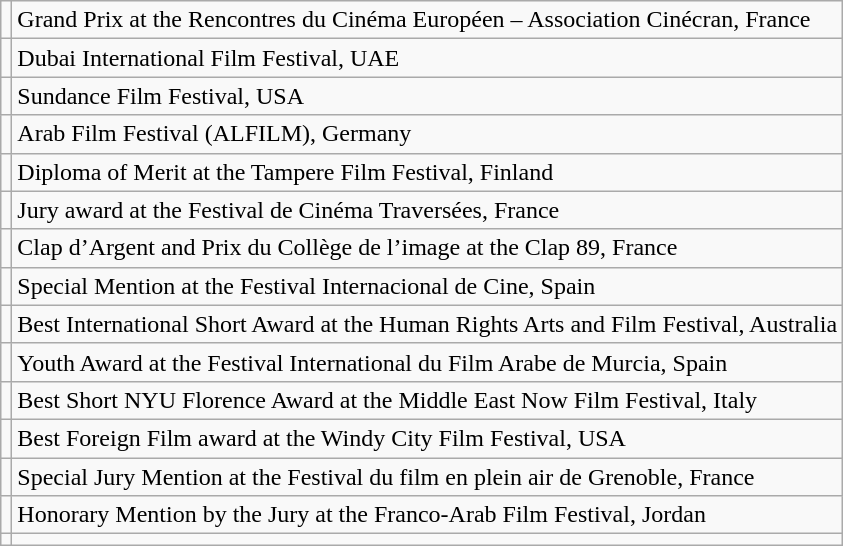<table class="wikitable">
<tr>
<td></td>
<td>Grand Prix at the Rencontres du Cinéma Européen – Association Cinécran, France</td>
</tr>
<tr>
<td></td>
<td>Dubai International Film Festival, UAE</td>
</tr>
<tr>
<td></td>
<td>Sundance Film Festival, USA</td>
</tr>
<tr>
<td></td>
<td>Arab Film Festival (ALFILM), Germany</td>
</tr>
<tr>
<td></td>
<td>Diploma of Merit at the Tampere Film Festival, Finland</td>
</tr>
<tr>
<td></td>
<td>Jury award at the Festival de Cinéma Traversées, France</td>
</tr>
<tr>
<td></td>
<td>Clap d’Argent and Prix du Collège de l’image at the Clap 89, France</td>
</tr>
<tr>
<td></td>
<td>Special Mention at the Festival Internacional de Cine, Spain</td>
</tr>
<tr>
<td></td>
<td>Best International Short Award at the Human Rights Arts and Film Festival, Australia</td>
</tr>
<tr>
<td></td>
<td>Youth Award at the Festival International du Film Arabe de Murcia, Spain</td>
</tr>
<tr>
<td></td>
<td>Best Short NYU Florence Award at the Middle East Now Film Festival, Italy</td>
</tr>
<tr>
<td></td>
<td>Best Foreign Film award at the Windy City Film Festival, USA</td>
</tr>
<tr>
<td></td>
<td>Special Jury Mention at the Festival du film en plein air de Grenoble, France</td>
</tr>
<tr>
<td></td>
<td>Honorary Mention by the Jury at the Franco-Arab Film Festival, Jordan</td>
</tr>
<tr>
<td></td>
</tr>
</table>
